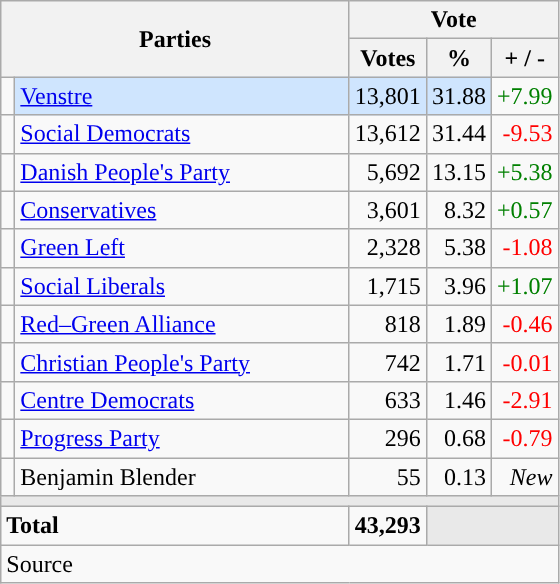<table class="wikitable" style="text-align:right;">
<tr>
<th style="text-align:centre;" rowspan="2" colspan="2" width="225">Parties</th>
<th colspan="3">Vote</th>
</tr>
<tr>
<th width="15">Votes</th>
<th width="15">%</th>
<th width="15">+ / -</th>
</tr>
<tr>
<td width="2" style="color:inherit;background:"></td>
<td bgcolor=#cfe5fe  align="left"><a href='#'>Venstre</a></td>
<td bgcolor=#cfe5fe>13,801</td>
<td bgcolor=#cfe5fe>31.88</td>
<td style=color:green;>+7.99</td>
</tr>
<tr>
<td width="2" style="color:inherit;background:"></td>
<td align="left"><a href='#'>Social Democrats</a></td>
<td>13,612</td>
<td>31.44</td>
<td style=color:red;>-9.53</td>
</tr>
<tr>
<td width="2" style="color:inherit;background:"></td>
<td align="left"><a href='#'>Danish People's Party</a></td>
<td>5,692</td>
<td>13.15</td>
<td style=color:green;>+5.38</td>
</tr>
<tr>
<td width="2" style="color:inherit;background:"></td>
<td align="left"><a href='#'>Conservatives</a></td>
<td>3,601</td>
<td>8.32</td>
<td style=color:green;>+0.57</td>
</tr>
<tr>
<td width="2" style="color:inherit;background:"></td>
<td align="left"><a href='#'>Green Left</a></td>
<td>2,328</td>
<td>5.38</td>
<td style=color:red;>-1.08</td>
</tr>
<tr>
<td width="2" style="color:inherit;background:"></td>
<td align="left"><a href='#'>Social Liberals</a></td>
<td>1,715</td>
<td>3.96</td>
<td style=color:green;>+1.07</td>
</tr>
<tr>
<td width="2" style="color:inherit;background:"></td>
<td align="left"><a href='#'>Red–Green Alliance</a></td>
<td>818</td>
<td>1.89</td>
<td style=color:red;>-0.46</td>
</tr>
<tr>
<td width="2" style="color:inherit;background:"></td>
<td align="left"><a href='#'>Christian People's Party</a></td>
<td>742</td>
<td>1.71</td>
<td style=color:red;>-0.01</td>
</tr>
<tr>
<td width="2" style="color:inherit;background:"></td>
<td align="left"><a href='#'>Centre Democrats</a></td>
<td>633</td>
<td>1.46</td>
<td style=color:red;>-2.91</td>
</tr>
<tr>
<td width="2" style="color:inherit;background:"></td>
<td align="left"><a href='#'>Progress Party</a></td>
<td>296</td>
<td>0.68</td>
<td style=color:red;>-0.79</td>
</tr>
<tr>
<td width="2" style="color:inherit;background:"></td>
<td align="left">Benjamin Blender</td>
<td>55</td>
<td>0.13</td>
<td><em>New</em></td>
</tr>
<tr>
<td colspan="7" bgcolor="#E9E9E9"></td>
</tr>
<tr>
<td align="left" colspan="2"><strong>Total</strong></td>
<td><strong>43,293</strong></td>
<td bgcolor="#E9E9E9" colspan="2"></td>
</tr>
<tr>
<td align="left" colspan="6">Source</td>
</tr>
</table>
